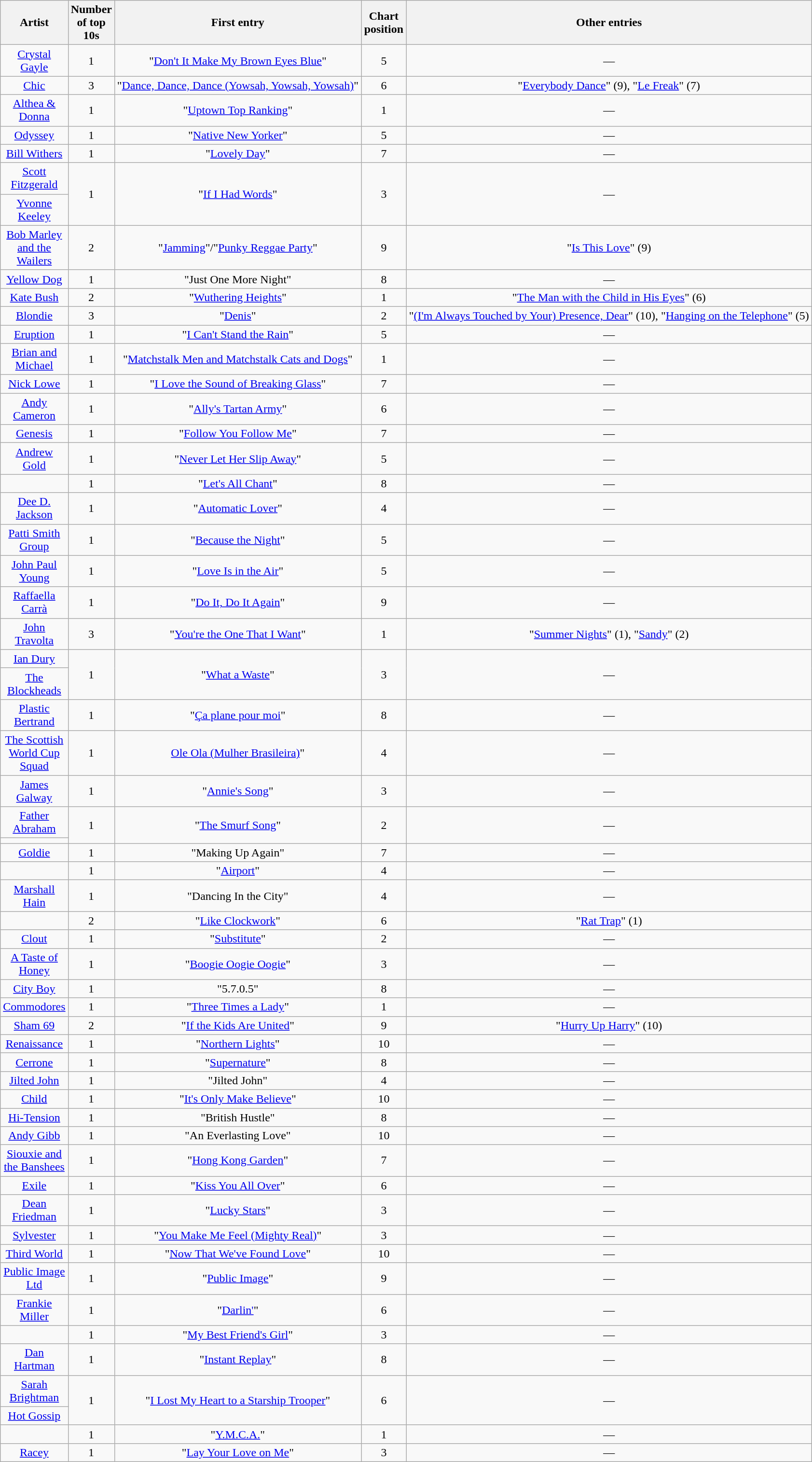<table class="wikitable sortable mw-collapsible mw-collapsed" style="text-align: center;">
<tr>
<th scope="col" style="width:55px;">Artist</th>
<th scope="col" style="width:55px;" data-sort-type="number">Number of top 10s</th>
<th scope="col" style="text-align:center;">First entry</th>
<th scope="col" style="width:55px;" data-sort-type="number">Chart position</th>
<th scope="col" style="text-align:center;">Other entries</th>
</tr>
<tr>
<td><a href='#'>Crystal Gayle</a></td>
<td>1</td>
<td>"<a href='#'>Don't It Make My Brown Eyes Blue</a>"</td>
<td>5</td>
<td>—</td>
</tr>
<tr>
<td><a href='#'>Chic</a></td>
<td>3</td>
<td>"<a href='#'>Dance, Dance, Dance (Yowsah, Yowsah, Yowsah)</a>"</td>
<td>6</td>
<td>"<a href='#'>Everybody Dance</a>" (9), "<a href='#'>Le Freak</a>" (7)</td>
</tr>
<tr>
<td><a href='#'>Althea & Donna</a></td>
<td>1</td>
<td>"<a href='#'>Uptown Top Ranking</a>"</td>
<td>1</td>
<td>—</td>
</tr>
<tr>
<td><a href='#'>Odyssey</a></td>
<td>1</td>
<td>"<a href='#'>Native New Yorker</a>"</td>
<td>5</td>
<td>—</td>
</tr>
<tr>
<td><a href='#'>Bill Withers</a></td>
<td>1</td>
<td>"<a href='#'>Lovely Day</a>"</td>
<td>7</td>
<td>—</td>
</tr>
<tr>
<td><a href='#'>Scott Fitzgerald</a></td>
<td rowspan="2">1</td>
<td rowspan="2">"<a href='#'>If I Had Words</a>"</td>
<td rowspan="2">3</td>
<td rowspan="2">—</td>
</tr>
<tr>
<td><a href='#'>Yvonne Keeley</a></td>
</tr>
<tr>
<td><a href='#'>Bob Marley and the Wailers</a></td>
<td>2</td>
<td>"<a href='#'>Jamming</a>"/"<a href='#'>Punky Reggae Party</a>"</td>
<td>9</td>
<td>"<a href='#'>Is This Love</a>" (9)</td>
</tr>
<tr>
<td><a href='#'>Yellow Dog</a></td>
<td>1</td>
<td>"Just One More Night"</td>
<td>8</td>
<td>—</td>
</tr>
<tr>
<td><a href='#'>Kate Bush</a></td>
<td>2</td>
<td>"<a href='#'>Wuthering Heights</a>"</td>
<td>1</td>
<td>"<a href='#'>The Man with the Child in His Eyes</a>" (6)</td>
</tr>
<tr>
<td><a href='#'>Blondie</a></td>
<td>3</td>
<td>"<a href='#'>Denis</a>"</td>
<td>2</td>
<td>"<a href='#'>(I'm Always Touched by Your) Presence, Dear</a>" (10), "<a href='#'>Hanging on the Telephone</a>" (5)</td>
</tr>
<tr>
<td><a href='#'>Eruption</a></td>
<td>1</td>
<td>"<a href='#'>I Can't Stand the Rain</a>"</td>
<td>5</td>
<td>—</td>
</tr>
<tr>
<td><a href='#'>Brian and Michael</a></td>
<td>1</td>
<td>"<a href='#'>Matchstalk Men and Matchstalk Cats and Dogs</a>"</td>
<td>1</td>
<td>—</td>
</tr>
<tr>
<td><a href='#'>Nick Lowe</a></td>
<td>1</td>
<td>"<a href='#'>I Love the Sound of Breaking Glass</a>"</td>
<td>7</td>
<td>—</td>
</tr>
<tr>
<td><a href='#'>Andy Cameron</a></td>
<td>1</td>
<td>"<a href='#'>Ally's Tartan Army</a>"</td>
<td>6</td>
<td>—</td>
</tr>
<tr>
<td><a href='#'>Genesis</a></td>
<td>1</td>
<td>"<a href='#'>Follow You Follow Me</a>"</td>
<td>7</td>
<td>—</td>
</tr>
<tr>
<td><a href='#'>Andrew Gold</a></td>
<td>1</td>
<td>"<a href='#'>Never Let Her Slip Away</a>"</td>
<td>5</td>
<td>—</td>
</tr>
<tr>
<td></td>
<td>1</td>
<td>"<a href='#'>Let's All Chant</a>"</td>
<td>8</td>
<td>—</td>
</tr>
<tr>
<td><a href='#'>Dee D. Jackson</a></td>
<td>1</td>
<td>"<a href='#'>Automatic Lover</a>"</td>
<td>4</td>
<td>—</td>
</tr>
<tr>
<td><a href='#'>Patti Smith Group</a></td>
<td>1</td>
<td>"<a href='#'>Because the Night</a>"</td>
<td>5</td>
<td>—</td>
</tr>
<tr>
<td><a href='#'>John Paul Young</a></td>
<td>1</td>
<td>"<a href='#'>Love Is in the Air</a>"</td>
<td>5</td>
<td>—</td>
</tr>
<tr>
<td><a href='#'>Raffaella Carrà</a></td>
<td>1</td>
<td>"<a href='#'>Do It, Do It Again</a>"</td>
<td>9</td>
<td>—</td>
</tr>
<tr>
<td><a href='#'>John Travolta</a></td>
<td>3</td>
<td>"<a href='#'>You're the One That I Want</a>"</td>
<td>1</td>
<td>"<a href='#'>Summer Nights</a>" (1), "<a href='#'>Sandy</a>" (2)</td>
</tr>
<tr>
<td><a href='#'>Ian Dury</a></td>
<td rowspan="2">1</td>
<td rowspan="2">"<a href='#'>What a Waste</a>"</td>
<td rowspan="2">3</td>
<td rowspan="2">—</td>
</tr>
<tr>
<td><a href='#'>The Blockheads</a></td>
</tr>
<tr>
<td><a href='#'>Plastic Bertrand</a></td>
<td>1</td>
<td>"<a href='#'>Ça plane pour moi</a>"</td>
<td>8</td>
<td>—</td>
</tr>
<tr>
<td><a href='#'>The Scottish World Cup Squad</a></td>
<td>1</td>
<td><a href='#'>Ole Ola (Mulher Brasileira)</a>"</td>
<td>4</td>
<td>—</td>
</tr>
<tr>
<td><a href='#'>James Galway</a></td>
<td>1</td>
<td>"<a href='#'>Annie's Song</a>"</td>
<td>3</td>
<td>—</td>
</tr>
<tr>
<td><a href='#'>Father Abraham</a></td>
<td rowspan="2">1</td>
<td rowspan="2">"<a href='#'>The Smurf Song</a>"</td>
<td rowspan="2">2</td>
<td rowspan="2">—</td>
</tr>
<tr>
<td></td>
</tr>
<tr>
<td><a href='#'>Goldie</a></td>
<td>1</td>
<td>"Making Up Again"</td>
<td>7</td>
<td>—</td>
</tr>
<tr>
<td></td>
<td>1</td>
<td>"<a href='#'>Airport</a>"</td>
<td>4</td>
<td>—</td>
</tr>
<tr>
<td><a href='#'>Marshall Hain</a></td>
<td>1</td>
<td>"Dancing In the City"</td>
<td>4</td>
<td>—</td>
</tr>
<tr>
<td></td>
<td>2</td>
<td>"<a href='#'>Like Clockwork</a>"</td>
<td>6</td>
<td>"<a href='#'>Rat Trap</a>" (1)</td>
</tr>
<tr>
<td><a href='#'>Clout</a></td>
<td>1</td>
<td>"<a href='#'>Substitute</a>"</td>
<td>2</td>
<td>—</td>
</tr>
<tr>
<td><a href='#'>A Taste of Honey</a></td>
<td>1</td>
<td>"<a href='#'>Boogie Oogie Oogie</a>"</td>
<td>3</td>
<td>—</td>
</tr>
<tr>
<td><a href='#'>City Boy</a></td>
<td>1</td>
<td>"5.7.0.5"</td>
<td>8</td>
<td>—</td>
</tr>
<tr>
<td><a href='#'>Commodores</a></td>
<td>1</td>
<td>"<a href='#'>Three Times a Lady</a>"</td>
<td>1</td>
<td>—</td>
</tr>
<tr>
<td><a href='#'>Sham 69</a></td>
<td>2</td>
<td>"<a href='#'>If the Kids Are United</a>"</td>
<td>9</td>
<td>"<a href='#'>Hurry Up Harry</a>" (10)</td>
</tr>
<tr>
<td><a href='#'>Renaissance</a></td>
<td>1</td>
<td>"<a href='#'>Northern Lights</a>"</td>
<td>10</td>
<td>—</td>
</tr>
<tr>
<td><a href='#'>Cerrone</a></td>
<td>1</td>
<td>"<a href='#'>Supernature</a>"</td>
<td>8</td>
<td>—</td>
</tr>
<tr>
<td><a href='#'>Jilted John</a></td>
<td>1</td>
<td>"Jilted John"</td>
<td>4</td>
<td>—</td>
</tr>
<tr>
<td><a href='#'>Child</a></td>
<td>1</td>
<td>"<a href='#'>It's Only Make Believe</a>"</td>
<td>10</td>
<td>—</td>
</tr>
<tr>
<td><a href='#'>Hi-Tension</a></td>
<td>1</td>
<td>"British Hustle"</td>
<td>8</td>
<td>—</td>
</tr>
<tr>
<td><a href='#'>Andy Gibb</a></td>
<td>1</td>
<td>"An Everlasting Love"</td>
<td>10</td>
<td>—</td>
</tr>
<tr>
<td><a href='#'>Siouxie and the Banshees</a></td>
<td>1</td>
<td>"<a href='#'>Hong Kong Garden</a>"</td>
<td>7</td>
<td>—</td>
</tr>
<tr>
<td><a href='#'>Exile</a></td>
<td>1</td>
<td>"<a href='#'>Kiss You All Over</a>"</td>
<td>6</td>
<td>—</td>
</tr>
<tr>
<td><a href='#'>Dean Friedman</a></td>
<td>1</td>
<td>"<a href='#'>Lucky Stars</a>"</td>
<td>3</td>
<td>—</td>
</tr>
<tr>
<td><a href='#'>Sylvester</a></td>
<td>1</td>
<td>"<a href='#'>You Make Me Feel (Mighty Real)</a>"</td>
<td>3</td>
<td>—</td>
</tr>
<tr>
<td><a href='#'>Third World</a></td>
<td>1</td>
<td>"<a href='#'>Now That We've Found Love</a>"</td>
<td>10</td>
<td>—</td>
</tr>
<tr>
<td><a href='#'>Public Image Ltd</a></td>
<td>1</td>
<td>"<a href='#'>Public Image</a>"</td>
<td>9</td>
<td>—</td>
</tr>
<tr>
<td><a href='#'>Frankie Miller</a></td>
<td>1</td>
<td>"<a href='#'>Darlin'</a>"</td>
<td>6</td>
<td>—</td>
</tr>
<tr>
<td></td>
<td>1</td>
<td>"<a href='#'>My Best Friend's Girl</a>"</td>
<td>3</td>
<td>—</td>
</tr>
<tr>
<td><a href='#'>Dan Hartman</a></td>
<td>1</td>
<td>"<a href='#'>Instant Replay</a>"</td>
<td>8</td>
<td>—</td>
</tr>
<tr>
<td><a href='#'>Sarah Brightman</a></td>
<td rowspan="2">1</td>
<td rowspan="2">"<a href='#'>I Lost My Heart to a Starship Trooper</a>"</td>
<td rowspan="2">6</td>
<td rowspan="2">—</td>
</tr>
<tr>
<td><a href='#'>Hot Gossip</a></td>
</tr>
<tr>
<td></td>
<td>1</td>
<td>"<a href='#'>Y.M.C.A.</a>" </td>
<td>1</td>
<td>—</td>
</tr>
<tr>
<td><a href='#'>Racey</a></td>
<td>1</td>
<td>"<a href='#'>Lay Your Love on Me</a>" </td>
<td>3</td>
<td>—</td>
</tr>
</table>
